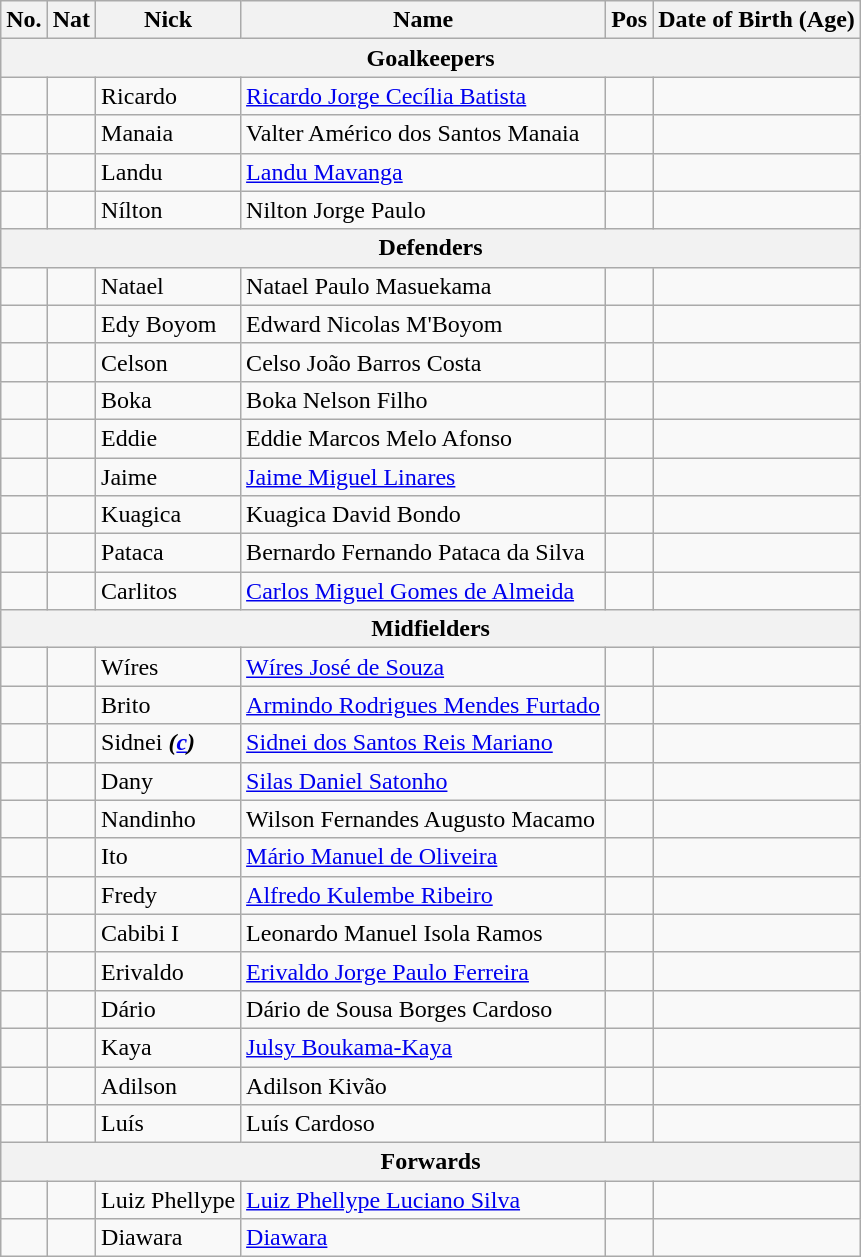<table class="wikitable ve-ce-branchNode ve-ce-tableNode">
<tr>
<th>No.</th>
<th>Nat</th>
<th>Nick</th>
<th>Name</th>
<th>Pos</th>
<th>Date of Birth (Age)</th>
</tr>
<tr>
<th colspan="6">Goalkeepers</th>
</tr>
<tr>
<td></td>
<td></td>
<td>Ricardo</td>
<td><a href='#'>Ricardo Jorge Cecília Batista</a></td>
<td></td>
<td></td>
</tr>
<tr>
<td></td>
<td></td>
<td>Manaia</td>
<td>Valter Américo dos Santos Manaia</td>
<td></td>
<td></td>
</tr>
<tr>
<td></td>
<td></td>
<td>Landu</td>
<td><a href='#'>Landu Mavanga</a></td>
<td></td>
<td></td>
</tr>
<tr>
<td></td>
<td></td>
<td>Nílton</td>
<td>Nilton Jorge Paulo</td>
<td></td>
<td></td>
</tr>
<tr>
<th colspan="6">Defenders</th>
</tr>
<tr>
<td></td>
<td></td>
<td>Natael</td>
<td>Natael Paulo Masuekama</td>
<td></td>
<td></td>
</tr>
<tr>
<td></td>
<td></td>
<td>Edy Boyom</td>
<td>Edward Nicolas M'Boyom</td>
<td></td>
<td></td>
</tr>
<tr>
<td></td>
<td></td>
<td>Celson</td>
<td>Celso João Barros Costa</td>
<td></td>
<td></td>
</tr>
<tr>
<td></td>
<td></td>
<td>Boka</td>
<td>Boka Nelson Filho</td>
<td></td>
<td></td>
</tr>
<tr>
<td></td>
<td></td>
<td>Eddie</td>
<td>Eddie Marcos Melo Afonso</td>
<td></td>
<td></td>
</tr>
<tr>
<td></td>
<td></td>
<td>Jaime</td>
<td><a href='#'>Jaime Miguel Linares</a></td>
<td></td>
<td></td>
</tr>
<tr>
<td></td>
<td></td>
<td>Kuagica</td>
<td>Kuagica David Bondo</td>
<td></td>
<td></td>
</tr>
<tr>
<td></td>
<td></td>
<td>Pataca</td>
<td>Bernardo Fernando Pataca da Silva</td>
<td></td>
<td></td>
</tr>
<tr>
<td></td>
<td></td>
<td>Carlitos</td>
<td><a href='#'>Carlos Miguel Gomes de Almeida</a></td>
<td></td>
<td></td>
</tr>
<tr>
<th colspan="6">Midfielders</th>
</tr>
<tr>
<td></td>
<td></td>
<td>Wíres</td>
<td><a href='#'>Wíres José de Souza</a></td>
<td></td>
<td></td>
</tr>
<tr>
<td></td>
<td></td>
<td>Brito</td>
<td><a href='#'>Armindo Rodrigues Mendes Furtado</a></td>
<td></td>
<td></td>
</tr>
<tr>
<td></td>
<td></td>
<td>Sidnei <strong><em>(<a href='#'>c</a>)</em></strong></td>
<td><a href='#'>Sidnei dos Santos Reis Mariano</a></td>
<td></td>
<td></td>
</tr>
<tr>
<td></td>
<td></td>
<td>Dany</td>
<td><a href='#'>Silas Daniel Satonho</a></td>
<td></td>
<td></td>
</tr>
<tr>
<td></td>
<td></td>
<td>Nandinho</td>
<td>Wilson Fernandes Augusto Macamo</td>
<td></td>
<td></td>
</tr>
<tr>
<td></td>
<td></td>
<td>Ito</td>
<td><a href='#'>Mário Manuel de Oliveira</a></td>
<td></td>
<td></td>
</tr>
<tr>
<td></td>
<td></td>
<td>Fredy</td>
<td><a href='#'>Alfredo Kulembe Ribeiro</a></td>
<td></td>
<td></td>
</tr>
<tr>
<td></td>
<td></td>
<td>Cabibi I</td>
<td>Leonardo Manuel Isola Ramos</td>
<td></td>
<td></td>
</tr>
<tr>
<td></td>
<td></td>
<td>Erivaldo</td>
<td><a href='#'>Erivaldo Jorge Paulo Ferreira</a></td>
<td></td>
<td></td>
</tr>
<tr>
<td></td>
<td></td>
<td>Dário</td>
<td>Dário de Sousa Borges Cardoso</td>
<td></td>
<td></td>
</tr>
<tr>
<td></td>
<td></td>
<td>Kaya</td>
<td><a href='#'>Julsy Boukama-Kaya</a></td>
<td></td>
<td></td>
</tr>
<tr>
<td></td>
<td></td>
<td>Adilson</td>
<td>Adilson Kivão</td>
<td></td>
<td></td>
</tr>
<tr>
<td></td>
<td></td>
<td>Luís</td>
<td>Luís Cardoso</td>
<td></td>
<td></td>
</tr>
<tr>
<th colspan="6">Forwards</th>
</tr>
<tr>
<td></td>
<td></td>
<td>Luiz Phellype</td>
<td><a href='#'>Luiz Phellype Luciano Silva</a></td>
<td></td>
<td></td>
</tr>
<tr>
<td></td>
<td></td>
<td>Diawara</td>
<td><a href='#'>Diawara</a></td>
<td></td>
<td></td>
</tr>
</table>
